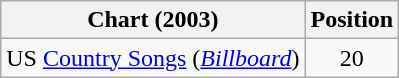<table class="wikitable sortable">
<tr>
<th scope="col">Chart (2003)</th>
<th scope="col">Position</th>
</tr>
<tr>
<td>US <a href='#'>Country Songs</a> (<em><a href='#'>Billboard</a></em>)</td>
<td align="center">20</td>
</tr>
</table>
